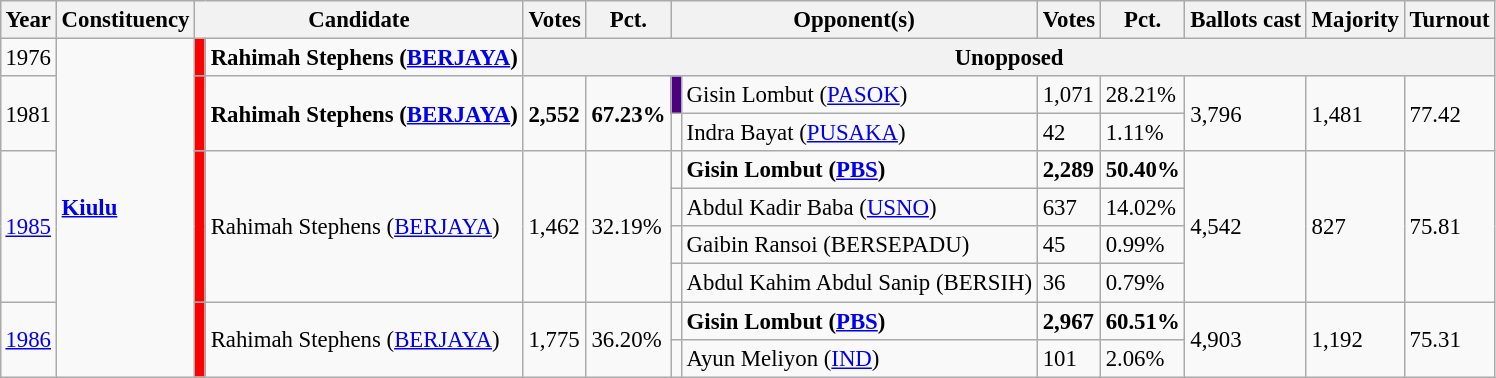<table class="wikitable" style="margin:0.5em ; font-size:95%">
<tr>
<th>Year</th>
<th>Constituency</th>
<th colspan="2">Candidate</th>
<th>Votes</th>
<th>Pct.</th>
<th colspan="2">Opponent(s)</th>
<th>Votes</th>
<th>Pct.</th>
<th>Ballots cast</th>
<th>Majority</th>
<th>Turnout</th>
</tr>
<tr>
<td>1976</td>
<td rowspan="9"><a href='#'><strong>Kiulu</strong></a></td>
<td bgcolor= red></td>
<td><strong>Rahimah Stephens (<a href='#'>BERJAYA</a>)</strong></td>
<th colspan="9">Unopposed</th>
</tr>
<tr>
<td rowspan="2">1981</td>
<td rowspan="2" bgcolor= red></td>
<td rowspan="2"><strong>Rahimah Stephens (<a href='#'>BERJAYA</a>)</strong></td>
<td rowspan="2"><strong>2,552</strong></td>
<td rowspan="2"><strong>67.23%</strong></td>
<td bgcolor= indigo></td>
<td>Gisin Lombut (<a href='#'>PASOK</a>)</td>
<td>1,071</td>
<td>28.21%</td>
<td rowspan="2">3,796</td>
<td rowspan="2">1,481</td>
<td rowspan="2">77.42</td>
</tr>
<tr>
<td></td>
<td>Indra Bayat (<a href='#'>PUSAKA</a>)</td>
<td>42</td>
<td>1.11%</td>
</tr>
<tr>
<td rowspan="4"><a href='#'>1985</a></td>
<td rowspan="4" bgcolor= red></td>
<td rowspan="4">Rahimah Stephens (<a href='#'>BERJAYA</a>)</td>
<td rowspan="4">1,462</td>
<td rowspan="4">32.19%</td>
<td bgcolor= ></td>
<td><strong>Gisin Lombut (<a href='#'>PBS</a>)</strong></td>
<td><strong>2,289</strong></td>
<td><strong>50.40%</strong></td>
<td rowspan="4">4,542</td>
<td rowspan="4">827</td>
<td rowspan="4">75.81</td>
</tr>
<tr>
<td bgcolor = ></td>
<td>Abdul Kadir Baba (<a href='#'>USNO</a>)</td>
<td>637</td>
<td>14.02%</td>
</tr>
<tr>
<td></td>
<td>Gaibin Ransoi (BERSEPADU)</td>
<td>45</td>
<td>0.99%</td>
</tr>
<tr>
<td></td>
<td>Abdul Kahim Abdul Sanip (BERSIH)</td>
<td>36</td>
<td>0.79%</td>
</tr>
<tr>
<td rowspan="2"><a href='#'>1986</a></td>
<td rowspan="2" bgcolor= red></td>
<td rowspan="2">Rahimah Stephens (<a href='#'>BERJAYA</a>)</td>
<td rowspan="2">1,775</td>
<td rowspan="2">36.20%</td>
<td bgcolor= ></td>
<td><strong>Gisin Lombut (<a href='#'>PBS</a>)</strong></td>
<td><strong>2,967</strong></td>
<td><strong>60.51%</strong></td>
<td rowspan="2">4,903</td>
<td rowspan="2">1,192</td>
<td rowspan="2">75.31</td>
</tr>
<tr>
<td></td>
<td>Ayun Meliyon (<a href='#'>IND</a>)</td>
<td>101</td>
<td>2.06%</td>
</tr>
</table>
